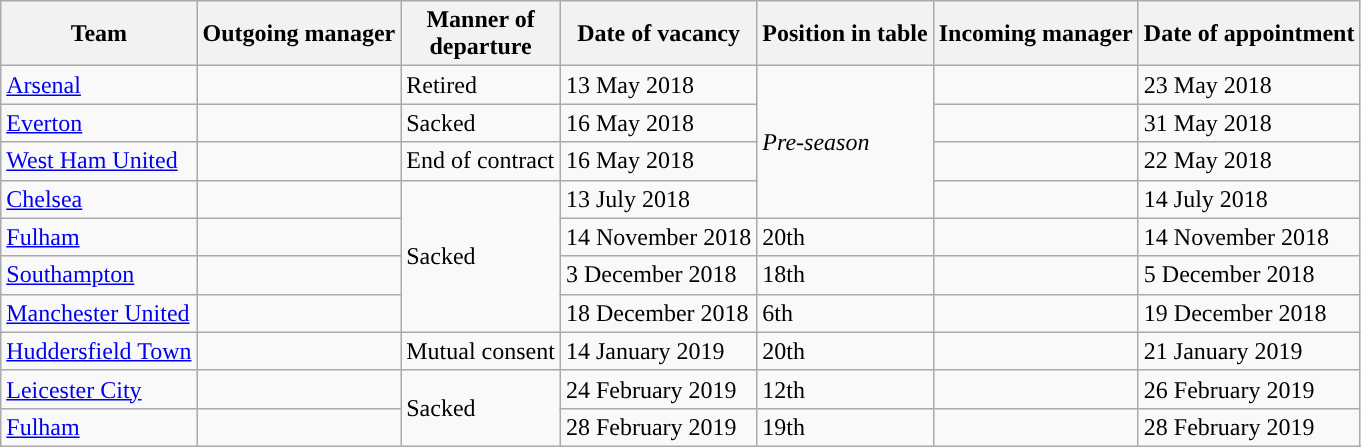<table class="wikitable sortable">
<tr>
<th>Team</th>
<th>Outgoing manager</th>
<th>Manner of<br>departure</th>
<th>Date of vacancy</th>
<th>Position in table</th>
<th>Incoming manager</th>
<th>Date of appointment</th>
</tr>
<tr>
<td><a href='#'>Arsenal</a></td>
<td> </td>
<td>Retired</td>
<td>13 May 2018</td>
<td rowspan="4"><em>Pre-season</em></td>
<td> </td>
<td>23 May 2018</td>
</tr>
<tr>
<td><a href='#'>Everton</a></td>
<td> </td>
<td>Sacked</td>
<td>16 May 2018</td>
<td> </td>
<td>31 May 2018</td>
</tr>
<tr>
<td><a href='#'>West Ham United</a></td>
<td> </td>
<td>End of contract</td>
<td>16 May 2018</td>
<td> </td>
<td>22 May 2018</td>
</tr>
<tr>
<td><a href='#'>Chelsea</a></td>
<td> </td>
<td rowspan=4>Sacked</td>
<td>13 July 2018</td>
<td> </td>
<td>14 July 2018</td>
</tr>
<tr>
<td><a href='#'>Fulham</a></td>
<td> </td>
<td>14 November 2018</td>
<td>20th</td>
<td> </td>
<td>14 November 2018</td>
</tr>
<tr>
<td><a href='#'>Southampton</a></td>
<td> </td>
<td>3 December 2018</td>
<td>18th</td>
<td> </td>
<td>5 December 2018</td>
</tr>
<tr>
<td><a href='#'>Manchester United</a></td>
<td> </td>
<td>18 December 2018</td>
<td>6th</td>
<td> </td>
<td>19 December 2018</td>
</tr>
<tr>
<td><a href='#'>Huddersfield Town</a></td>
<td> </td>
<td>Mutual consent</td>
<td>14 January 2019</td>
<td>20th</td>
<td> </td>
<td>21 January 2019</td>
</tr>
<tr>
<td><a href='#'>Leicester City</a></td>
<td> </td>
<td rowspan="2">Sacked</td>
<td>24 February 2019</td>
<td>12th</td>
<td> </td>
<td>26 February 2019</td>
</tr>
<tr>
<td><a href='#'>Fulham</a></td>
<td> </td>
<td>28 February 2019</td>
<td>19th</td>
<td> </td>
<td>28 February 2019</td>
</tr>
</table>
